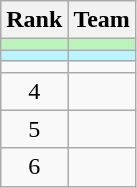<table class="wikitable">
<tr>
<th>Rank</th>
<th>Team</th>
</tr>
<tr bgcolor=bbf3bb>
<td align=center></td>
<td></td>
</tr>
<tr bgcolor=bbf3ff>
<td align=center></td>
<td></td>
</tr>
<tr>
<td align=center></td>
<td></td>
</tr>
<tr>
<td align=center>4</td>
<td></td>
</tr>
<tr>
<td align=center>5</td>
<td></td>
</tr>
<tr>
<td align=center>6</td>
<td></td>
</tr>
</table>
